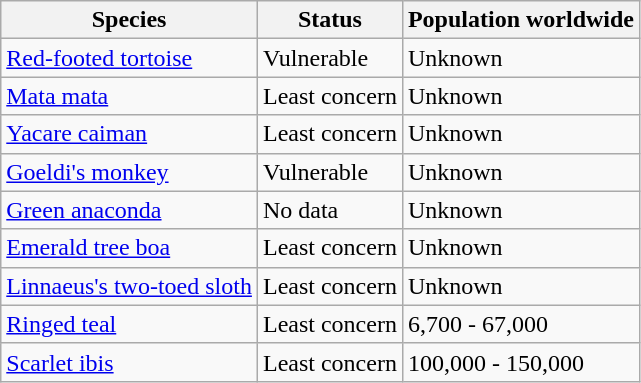<table class="wikitable sortable">
<tr>
<th>Species</th>
<th>Status</th>
<th>Population worldwide</th>
</tr>
<tr>
<td><a href='#'>Red-footed tortoise</a></td>
<td>Vulnerable</td>
<td>Unknown</td>
</tr>
<tr>
<td><a href='#'>Mata mata</a></td>
<td>Least concern</td>
<td>Unknown</td>
</tr>
<tr>
<td><a href='#'>Yacare caiman</a></td>
<td>Least concern</td>
<td>Unknown</td>
</tr>
<tr>
<td><a href='#'>Goeldi's monkey</a></td>
<td>Vulnerable</td>
<td>Unknown</td>
</tr>
<tr>
<td><a href='#'>Green anaconda</a></td>
<td>No data</td>
<td>Unknown</td>
</tr>
<tr>
<td><a href='#'>Emerald tree boa</a></td>
<td>Least concern</td>
<td>Unknown</td>
</tr>
<tr>
<td><a href='#'>Linnaeus's two-toed sloth</a></td>
<td>Least concern</td>
<td>Unknown</td>
</tr>
<tr>
<td><a href='#'>Ringed teal</a></td>
<td>Least concern</td>
<td>6,700 - 67,000</td>
</tr>
<tr>
<td><a href='#'>Scarlet ibis</a></td>
<td>Least concern</td>
<td>100,000 - 150,000</td>
</tr>
</table>
